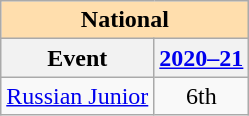<table class="wikitable" style="text-align:center">
<tr>
<th style="background-color: #ffdead; " colspan=2 align=center>National</th>
</tr>
<tr>
<th>Event</th>
<th><a href='#'>2020–21</a></th>
</tr>
<tr>
<td align=left><a href='#'>Russian Junior</a></td>
<td>6th</td>
</tr>
</table>
